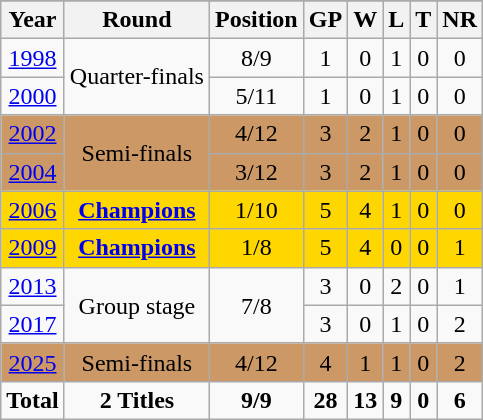<table class="wikitable" style="text-align: center;">
<tr>
</tr>
<tr>
<th>Year</th>
<th>Round</th>
<th>Position</th>
<th>GP</th>
<th>W</th>
<th>L</th>
<th>T</th>
<th>NR</th>
</tr>
<tr>
<td> <a href='#'>1998</a></td>
<td rowspan=2>Quarter-finals</td>
<td>8/9</td>
<td>1</td>
<td>0</td>
<td>1</td>
<td>0</td>
<td>0</td>
</tr>
<tr>
<td> <a href='#'>2000</a></td>
<td>5/11</td>
<td>1</td>
<td>0</td>
<td>1</td>
<td>0</td>
<td>0</td>
</tr>
<tr style="background:#c96;">
<td> <a href='#'>2002</a></td>
<td rowspan=2>Semi-finals</td>
<td>4/12</td>
<td>3</td>
<td>2</td>
<td>1</td>
<td>0</td>
<td>0</td>
</tr>
<tr style="background:#c96;">
<td> <a href='#'>2004</a></td>
<td>3/12</td>
<td>3</td>
<td>2</td>
<td>1</td>
<td>0</td>
<td>0</td>
</tr>
<tr style="background:gold;">
<td> <a href='#'>2006</a></td>
<td><strong><a href='#'>Champions</a></strong></td>
<td>1/10</td>
<td>5</td>
<td>4</td>
<td>1</td>
<td>0</td>
<td>0</td>
</tr>
<tr style="background:gold;">
<td> <a href='#'>2009</a></td>
<td><strong><a href='#'>Champions</a></strong></td>
<td>1/8</td>
<td>5</td>
<td>4</td>
<td>0</td>
<td>0</td>
<td>1</td>
</tr>
<tr>
<td>  <a href='#'>2013</a></td>
<td rowspan=2>Group stage</td>
<td rowspan=2>7/8</td>
<td>3</td>
<td>0</td>
<td>2</td>
<td>0</td>
<td>1</td>
</tr>
<tr>
<td>  <a href='#'>2017</a></td>
<td>3</td>
<td>0</td>
<td>1</td>
<td>0</td>
<td>2</td>
</tr>
<tr style="background:#c96;">
<td>  <a href='#'>2025</a></td>
<td>Semi-finals</td>
<td>4/12</td>
<td>4</td>
<td>1</td>
<td>1</td>
<td>0</td>
<td>2</td>
</tr>
<tr>
<td><strong>Total</strong></td>
<td><strong>2 Titles</strong></td>
<td><strong>9/9</strong></td>
<td><strong>28</strong></td>
<td><strong>13</strong></td>
<td><strong>9</strong></td>
<td><strong>0</strong></td>
<td><strong>6</strong></td>
</tr>
</table>
